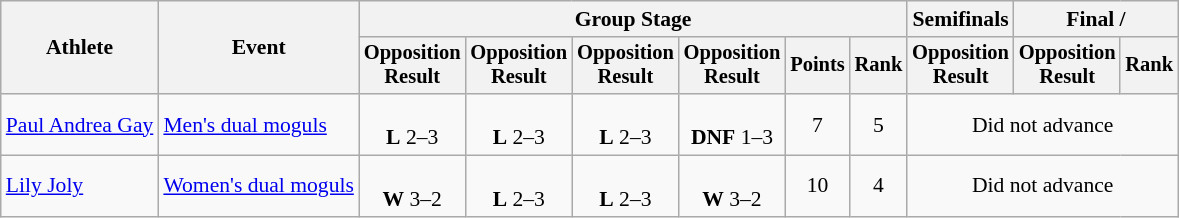<table class="wikitable" style="font-size:90%">
<tr>
<th rowspan="2">Athlete</th>
<th rowspan="2">Event</th>
<th colspan=6>Group Stage</th>
<th>Semifinals</th>
<th colspan=2>Final / </th>
</tr>
<tr style="font-size:95%">
<th>Opposition<br>Result</th>
<th>Opposition<br>Result</th>
<th>Opposition<br>Result</th>
<th>Opposition<br>Result</th>
<th>Points</th>
<th>Rank</th>
<th>Opposition<br>Result</th>
<th>Opposition<br>Result</th>
<th>Rank</th>
</tr>
<tr align=center>
<td align=left><a href='#'>Paul Andrea Gay</a></td>
<td align=left><a href='#'>Men's dual moguls</a></td>
<td><br><strong>L</strong> 2–3</td>
<td><br><strong>L</strong> 2–3</td>
<td><br><strong>L</strong> 2–3</td>
<td><br><strong>DNF</strong> 1–3</td>
<td>7</td>
<td>5</td>
<td colspan=3>Did not advance</td>
</tr>
<tr align=center>
<td align=left><a href='#'>Lily Joly</a></td>
<td align=left><a href='#'>Women's dual moguls</a></td>
<td><br><strong>W</strong> 3–2</td>
<td><br><strong>L</strong> 2–3</td>
<td><br><strong>L</strong> 2–3</td>
<td><br><strong>W</strong> 3–2</td>
<td>10</td>
<td>4</td>
<td colspan=3>Did not advance</td>
</tr>
</table>
